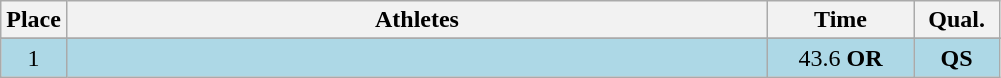<table class=wikitable style="text-align:center">
<tr>
<th width=20>Place</th>
<th width=460>Athletes</th>
<th width=90>Time</th>
<th width=50>Qual.</th>
</tr>
<tr>
</tr>
<tr bgcolor=lightblue>
<td>1</td>
<td align=left></td>
<td>43.6 <strong>OR</strong></td>
<td><strong>QS</strong></td>
</tr>
</table>
